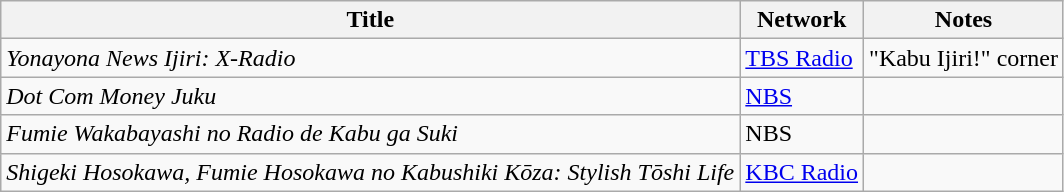<table class="wikitable">
<tr>
<th>Title</th>
<th>Network</th>
<th>Notes</th>
</tr>
<tr>
<td><em>Yonayona News Ijiri: X-Radio</em></td>
<td><a href='#'>TBS Radio</a></td>
<td>"Kabu Ijiri!" corner</td>
</tr>
<tr>
<td><em>Dot Com Money Juku</em></td>
<td><a href='#'>NBS</a></td>
<td></td>
</tr>
<tr>
<td><em>Fumie Wakabayashi no Radio de Kabu ga Suki</em></td>
<td>NBS</td>
<td></td>
</tr>
<tr>
<td><em>Shigeki Hosokawa, Fumie Hosokawa no Kabushiki Kōza: Stylish Tōshi Life</em></td>
<td><a href='#'>KBC Radio</a></td>
<td></td>
</tr>
</table>
